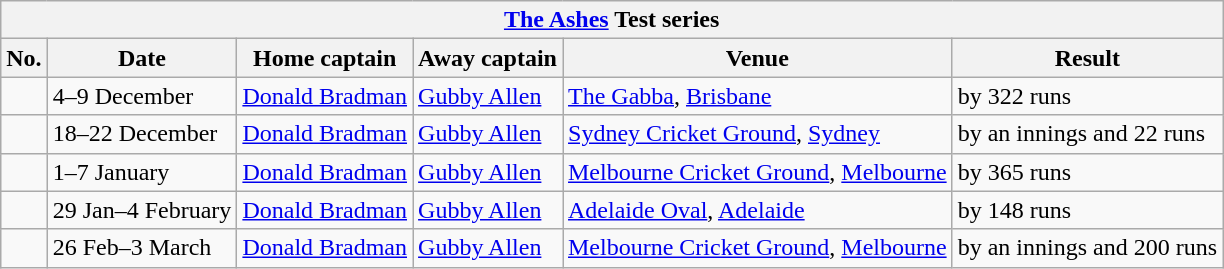<table class="wikitable">
<tr>
<th colspan="9"><a href='#'>The Ashes</a> Test series</th>
</tr>
<tr>
<th>No.</th>
<th>Date</th>
<th>Home captain</th>
<th>Away captain</th>
<th>Venue</th>
<th>Result</th>
</tr>
<tr>
<td></td>
<td>4–9 December</td>
<td><a href='#'>Donald Bradman</a></td>
<td><a href='#'>Gubby Allen</a></td>
<td><a href='#'>The Gabba</a>, <a href='#'>Brisbane</a></td>
<td> by 322 runs</td>
</tr>
<tr>
<td></td>
<td>18–22 December</td>
<td><a href='#'>Donald Bradman</a></td>
<td><a href='#'>Gubby Allen</a></td>
<td><a href='#'>Sydney Cricket Ground</a>, <a href='#'>Sydney</a></td>
<td> by an innings and 22 runs</td>
</tr>
<tr>
<td></td>
<td>1–7 January</td>
<td><a href='#'>Donald Bradman</a></td>
<td><a href='#'>Gubby Allen</a></td>
<td><a href='#'>Melbourne Cricket Ground</a>, <a href='#'>Melbourne</a></td>
<td> by 365 runs</td>
</tr>
<tr>
<td></td>
<td>29 Jan–4 February</td>
<td><a href='#'>Donald Bradman</a></td>
<td><a href='#'>Gubby Allen</a></td>
<td><a href='#'>Adelaide Oval</a>, <a href='#'>Adelaide</a></td>
<td> by 148 runs</td>
</tr>
<tr>
<td></td>
<td>26 Feb–3 March</td>
<td><a href='#'>Donald Bradman</a></td>
<td><a href='#'>Gubby Allen</a></td>
<td><a href='#'>Melbourne Cricket Ground</a>, <a href='#'>Melbourne</a></td>
<td> by an innings and 200 runs</td>
</tr>
</table>
